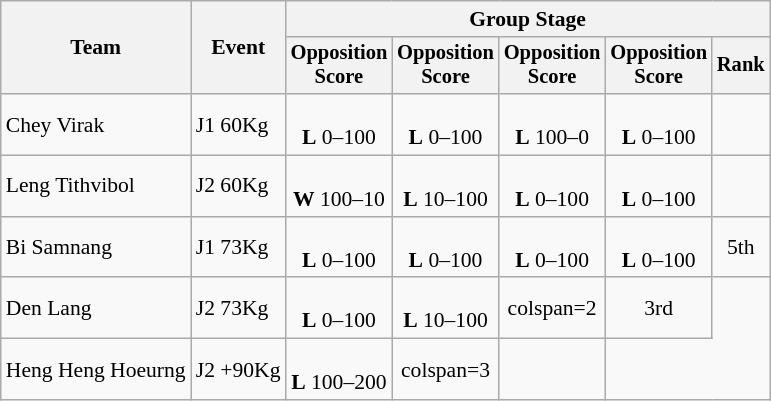<table class="wikitable" style="font-size:90%">
<tr>
<th rowspan=2>Team</th>
<th rowspan=2>Event</th>
<th colspan=5>Group Stage</th>
</tr>
<tr style="font-size:95%">
<th>Opposition<br>Score</th>
<th>Opposition<br>Score</th>
<th>Opposition<br>Score</th>
<th>Opposition<br>Score</th>
<th>Rank</th>
</tr>
<tr style="text-align:center">
<td style="text-align:left">Chey Virak</td>
<td style="text-align:left">J1 60Kg</td>
<td><br><strong>L</strong> 0–100</td>
<td><br><strong>L</strong> 0–100</td>
<td><br><strong>L</strong> 100–0</td>
<td><br><strong>L</strong> 0–100</td>
<td></td>
</tr>
<tr style="text-align:center">
<td style="text-align:left">Leng Tithvibol</td>
<td style="text-align:left">J2 60Kg</td>
<td><br><strong>W</strong> 100–10</td>
<td><br><strong>L</strong> 10–100</td>
<td><br><strong>L</strong> 0–100</td>
<td><br><strong>L</strong> 0–100</td>
<td></td>
</tr>
<tr style="text-align:center">
<td style="text-align:left">Bi Samnang</td>
<td style="text-align:left">J1 73Kg</td>
<td><br><strong>L</strong> 0–100</td>
<td><br><strong>L</strong> 0–100</td>
<td><br><strong>L</strong> 0–100</td>
<td><br><strong>L</strong> 0–100</td>
<td>5th</td>
</tr>
<tr style="text-align:center">
<td style="text-align:left">Den Lang</td>
<td style="text-align:left">J2 73Kg</td>
<td><br><strong>L</strong> 0–100</td>
<td><br><strong>L</strong> 10–100</td>
<td>colspan=2 </td>
<td>3rd</td>
</tr>
<tr style="text-align:center">
<td style="text-align:left">Heng Heng Hoeurng</td>
<td style="text-align:left">J2 +90Kg</td>
<td><br><strong>L</strong> 100–200</td>
<td>colspan=3 </td>
<td></td>
</tr>
</table>
